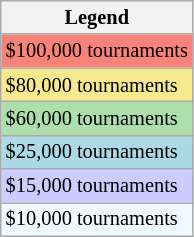<table class=wikitable style=font-size:85%>
<tr>
<th>Legend</th>
</tr>
<tr style="background:#f88379;">
<td>$100,000 tournaments</td>
</tr>
<tr style="background:#f7e98e;">
<td>$80,000 tournaments</td>
</tr>
<tr style="background:#addfad;">
<td>$60,000 tournaments</td>
</tr>
<tr style="background:lightblue;">
<td>$25,000 tournaments</td>
</tr>
<tr style="background:#ccf;">
<td>$15,000 tournaments</td>
</tr>
<tr style="background:#f0f8ff;">
<td>$10,000 tournaments</td>
</tr>
</table>
